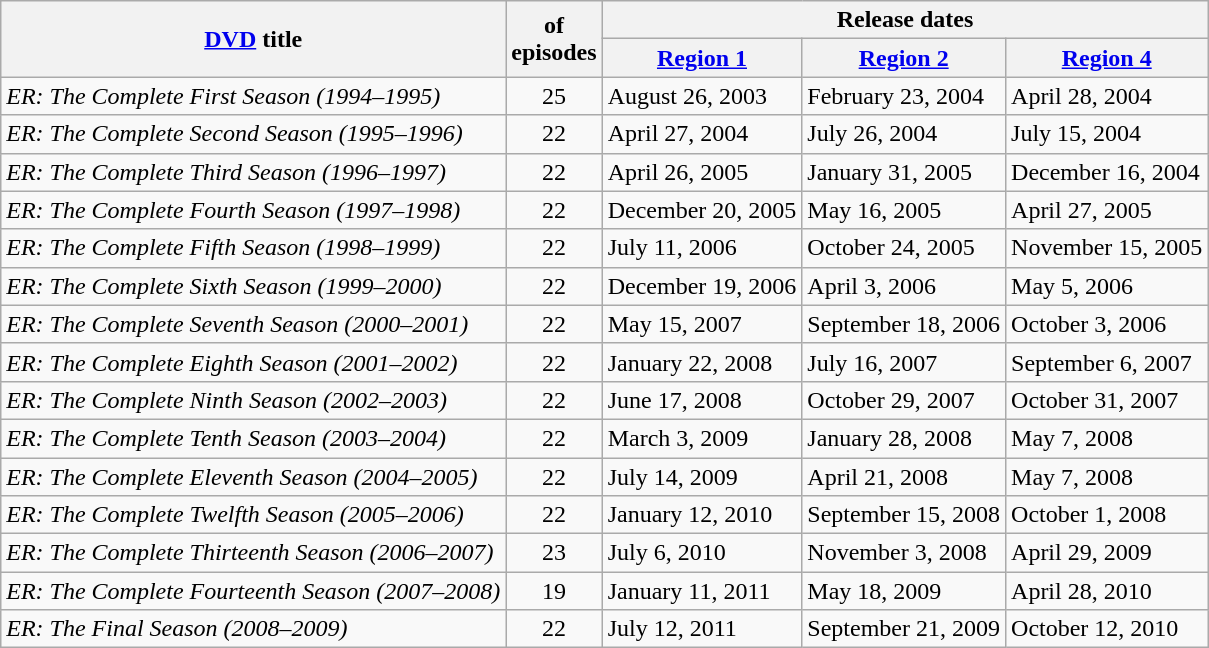<table class="wikitable">
<tr>
<th rowspan="2"><a href='#'>DVD</a> title</th>
<th rowspan="2"> of<br>episodes</th>
<th colspan="3">Release dates</th>
</tr>
<tr>
<th><a href='#'>Region 1</a></th>
<th><a href='#'>Region 2</a></th>
<th><a href='#'>Region 4</a></th>
</tr>
<tr>
<td><em>ER: The Complete First Season (1994–1995)</em></td>
<td style="text-align:center;">25</td>
<td>August 26, 2003</td>
<td>February 23, 2004</td>
<td>April 28, 2004</td>
</tr>
<tr>
<td><em>ER: The Complete Second Season (1995–1996)</em></td>
<td style="text-align:center;">22</td>
<td>April 27, 2004</td>
<td>July 26, 2004</td>
<td>July 15, 2004</td>
</tr>
<tr>
<td><em>ER: The Complete Third Season (1996–1997)</em></td>
<td style="text-align:center;">22</td>
<td>April 26, 2005</td>
<td>January 31, 2005</td>
<td>December 16, 2004</td>
</tr>
<tr>
<td><em>ER: The Complete Fourth Season (1997–1998)</em></td>
<td style="text-align:center;">22</td>
<td>December 20, 2005</td>
<td>May 16, 2005</td>
<td>April 27, 2005</td>
</tr>
<tr>
<td><em>ER: The Complete Fifth Season (1998–1999)</em></td>
<td style="text-align:center;">22</td>
<td>July 11, 2006</td>
<td>October 24, 2005</td>
<td>November 15, 2005</td>
</tr>
<tr>
<td><em>ER: The Complete Sixth Season (1999–2000)</em></td>
<td style="text-align:center;">22</td>
<td>December 19, 2006</td>
<td>April 3, 2006</td>
<td>May 5, 2006</td>
</tr>
<tr>
<td><em>ER: The Complete Seventh Season (2000–2001)</em></td>
<td style="text-align:center;">22</td>
<td>May 15, 2007</td>
<td>September 18, 2006</td>
<td>October 3, 2006</td>
</tr>
<tr>
<td><em>ER: The Complete Eighth Season (2001–2002)</em></td>
<td style="text-align:center;">22</td>
<td>January 22, 2008</td>
<td>July 16, 2007</td>
<td>September 6, 2007</td>
</tr>
<tr>
<td><em>ER: The Complete Ninth Season (2002–2003)</em></td>
<td style="text-align:center;">22</td>
<td>June 17, 2008</td>
<td>October 29, 2007</td>
<td>October 31, 2007</td>
</tr>
<tr>
<td><em>ER: The Complete Tenth Season (2003–2004)</em></td>
<td style="text-align:center;">22</td>
<td>March 3, 2009</td>
<td>January 28, 2008</td>
<td>May 7, 2008</td>
</tr>
<tr>
<td><em>ER: The Complete Eleventh Season (2004–2005)</em></td>
<td style="text-align:center;">22</td>
<td>July 14, 2009</td>
<td>April 21, 2008</td>
<td>May 7, 2008</td>
</tr>
<tr>
<td><em>ER: The Complete Twelfth Season (2005–2006)</em></td>
<td style="text-align:center;">22</td>
<td>January 12, 2010</td>
<td>September 15, 2008</td>
<td>October 1, 2008</td>
</tr>
<tr>
<td><em>ER: The Complete Thirteenth Season (2006–2007)</em></td>
<td style="text-align:center;">23</td>
<td>July 6, 2010</td>
<td>November 3, 2008</td>
<td>April 29, 2009</td>
</tr>
<tr>
<td><em>ER: The Complete Fourteenth Season (2007–2008)</em></td>
<td style="text-align:center;">19</td>
<td>January 11, 2011</td>
<td>May 18, 2009</td>
<td>April 28, 2010</td>
</tr>
<tr>
<td><em>ER: The Final Season (2008–2009)</em></td>
<td style="text-align:center;">22</td>
<td>July 12, 2011</td>
<td>September 21, 2009</td>
<td>October 12, 2010</td>
</tr>
</table>
